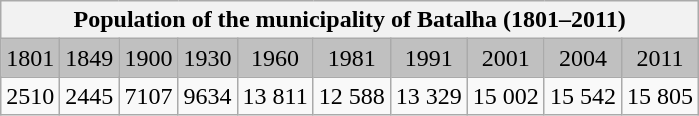<table class="wikitable sortable">
<tr>
<th colspan="10">Population of the municipality of Batalha (1801–2011)</th>
</tr>
<tr bgcolor="#C0C0C0">
<td align="center">1801</td>
<td align="center">1849</td>
<td align="center">1900</td>
<td align="center">1930</td>
<td align="center">1960</td>
<td align="center">1981</td>
<td align="center">1991</td>
<td align="center">2001</td>
<td align="center">2004</td>
<td align="center">2011</td>
</tr>
<tr>
<td align="center">2510</td>
<td align="center">2445</td>
<td align="center">7107</td>
<td align="center">9634</td>
<td align="center">13 811</td>
<td align="center">12 588</td>
<td align="center">13 329</td>
<td align="center">15 002</td>
<td align="center">15 542</td>
<td align="center">15 805</td>
</tr>
</table>
